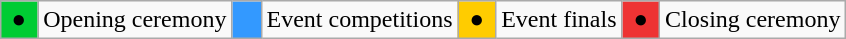<table class="wikitable" style="margin:0.5em auto; position:relative;">
<tr>
<td bgcolor=#00cc33 align=center> ● </td>
<td>Opening ceremony</td>
<td bgcolor=#3399ff align=center>   </td>
<td>Event competitions</td>
<td bgcolor=#ffcc00 align=center> ● </td>
<td>Event finals</td>
<td bgcolor=#ee3333> ● </td>
<td>Closing ceremony</td>
</tr>
</table>
